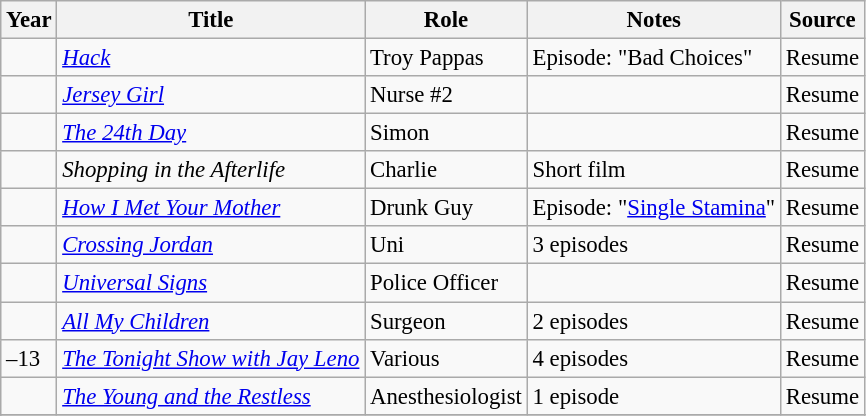<table class="wikitable sortable plainrowheaders" style="width=95%; font-size: 95%;">
<tr>
<th>Year </th>
<th>Title</th>
<th>Role</th>
<th class="unsortable">Notes </th>
<th class="unsortable">Source</th>
</tr>
<tr>
<td></td>
<td><em><a href='#'>Hack</a></em></td>
<td>Troy Pappas</td>
<td>Episode: "Bad Choices"</td>
<td>Resume</td>
</tr>
<tr>
<td></td>
<td><em><a href='#'>Jersey Girl</a></em></td>
<td>Nurse #2</td>
<td></td>
<td>Resume</td>
</tr>
<tr>
<td></td>
<td><em><a href='#'>The 24th Day</a></em></td>
<td>Simon</td>
<td></td>
<td>Resume</td>
</tr>
<tr>
<td></td>
<td><em>Shopping in the Afterlife</em></td>
<td>Charlie</td>
<td>Short film</td>
<td>Resume</td>
</tr>
<tr>
<td></td>
<td><em><a href='#'>How I Met Your Mother</a></em></td>
<td>Drunk Guy</td>
<td>Episode: "<a href='#'>Single Stamina</a>"</td>
<td>Resume</td>
</tr>
<tr>
<td></td>
<td><em><a href='#'>Crossing Jordan</a></em></td>
<td>Uni</td>
<td>3 episodes</td>
<td>Resume</td>
</tr>
<tr>
<td></td>
<td><em><a href='#'>Universal Signs</a></em></td>
<td>Police Officer</td>
<td></td>
<td>Resume</td>
</tr>
<tr>
<td></td>
<td><em><a href='#'>All My Children</a></em></td>
<td>Surgeon</td>
<td>2 episodes</td>
<td>Resume</td>
</tr>
<tr>
<td>–13</td>
<td><em><a href='#'>The Tonight Show with Jay Leno</a></em></td>
<td>Various</td>
<td>4 episodes</td>
<td>Resume</td>
</tr>
<tr>
<td></td>
<td><em><a href='#'>The Young and the Restless</a></em></td>
<td>Anesthesiologist</td>
<td>1 episode</td>
<td>Resume</td>
</tr>
<tr>
</tr>
<tr>
</tr>
</table>
